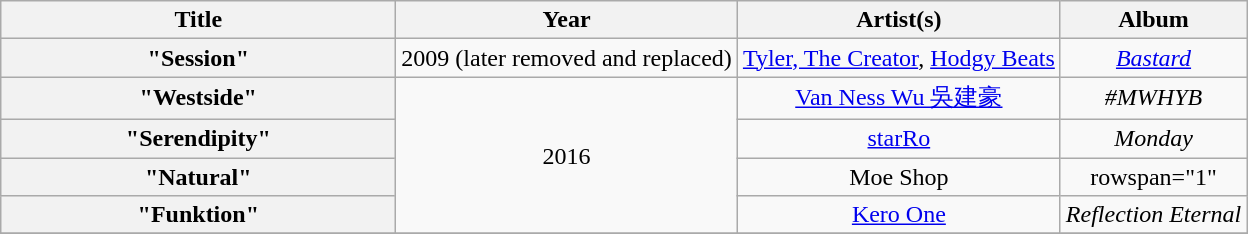<table class="wikitable plainrowheaders" style="text-align:center;">
<tr>
<th scope="col" style="width:16em;">Title</th>
<th scope="col">Year</th>
<th scope="col">Artist(s)</th>
<th scope="col">Album</th>
</tr>
<tr>
<th scope="row">"Session"</th>
<td>2009 (later removed and replaced)</td>
<td><a href='#'>Tyler, The Creator</a>, <a href='#'>Hodgy Beats</a></td>
<td><em><a href='#'>Bastard</a></em></td>
</tr>
<tr>
<th scope="row">"Westside"</th>
<td rowspan="4">2016</td>
<td><a href='#'>Van Ness Wu 吳建豪</a></td>
<td><em>#MWHYB</em></td>
</tr>
<tr>
<th scope="row">"Serendipity"</th>
<td><a href='#'>starRo</a></td>
<td><em>Monday</em></td>
</tr>
<tr>
<th scope="row">"Natural"</th>
<td>Moe Shop</td>
<td>rowspan="1" </td>
</tr>
<tr>
<th scope="row">"Funktion"</th>
<td><a href='#'>Kero One</a></td>
<td><em>Reflection Eternal</em></td>
</tr>
<tr>
</tr>
</table>
